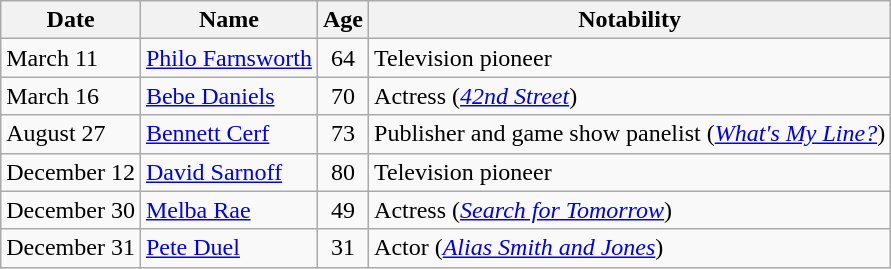<table class="wikitable">
<tr>
<th>Date</th>
<th>Name</th>
<th>Age</th>
<th>Notability</th>
</tr>
<tr>
<td>March 11</td>
<td><a href='#'>Philo Farnsworth</a></td>
<td align="center">64</td>
<td>Television pioneer</td>
</tr>
<tr>
<td>March 16</td>
<td><a href='#'>Bebe Daniels</a></td>
<td align="center">70</td>
<td>Actress (<em><a href='#'>42nd Street</a></em>)</td>
</tr>
<tr>
<td>August 27</td>
<td><a href='#'>Bennett Cerf</a></td>
<td align="center">73</td>
<td>Publisher and game show panelist (<em><a href='#'>What's My Line?</a></em>)</td>
</tr>
<tr>
<td>December 12</td>
<td><a href='#'>David Sarnoff</a></td>
<td align="center">80</td>
<td>Television pioneer</td>
</tr>
<tr>
<td>December 30</td>
<td><a href='#'>Melba Rae</a></td>
<td align="center">49</td>
<td>Actress (<em><a href='#'>Search for Tomorrow</a></em>)</td>
</tr>
<tr>
<td>December 31</td>
<td><a href='#'>Pete Duel</a></td>
<td align="center">31</td>
<td>Actor (<em><a href='#'>Alias Smith and Jones</a></em>)</td>
</tr>
</table>
